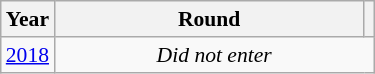<table class="wikitable" style="text-align: center; font-size:90%">
<tr>
<th>Year</th>
<th style="width:200px">Round</th>
<th></th>
</tr>
<tr>
<td><a href='#'>2018</a></td>
<td colspan="2"><em>Did not enter</em></td>
</tr>
</table>
